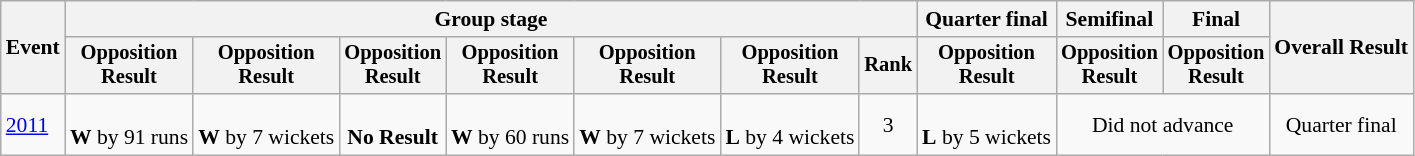<table class=wikitable style=font-size:90%;text-align:center>
<tr>
<th rowspan=2>Event</th>
<th colspan=7>Group stage</th>
<th>Quarter final</th>
<th>Semifinal</th>
<th>Final</th>
<th rowspan=2>Overall Result</th>
</tr>
<tr style=font-size:95%>
<th>Opposition<br>Result</th>
<th>Opposition<br>Result</th>
<th>Opposition<br>Result</th>
<th>Opposition<br>Result</th>
<th>Opposition<br>Result</th>
<th>Opposition<br>Result</th>
<th>Rank</th>
<th>Opposition<br>Result</th>
<th>Opposition<br>Result</th>
<th>Opposition<br>Result</th>
</tr>
<tr>
<td align=left><a href='#'>2011</a></td>
<td><br><strong>W</strong> by 91 runs</td>
<td><br><strong>W</strong> by 7 wickets</td>
<td><br><strong>No Result</strong></td>
<td><br><strong>W</strong> by 60 runs</td>
<td><br><strong>W</strong> by 7 wickets</td>
<td><br><strong>L</strong> by 4 wickets</td>
<td>3</td>
<td><br><strong>L</strong> by 5 wickets</td>
<td colspan=2>Did not advance</td>
<td>Quarter final</td>
</tr>
</table>
